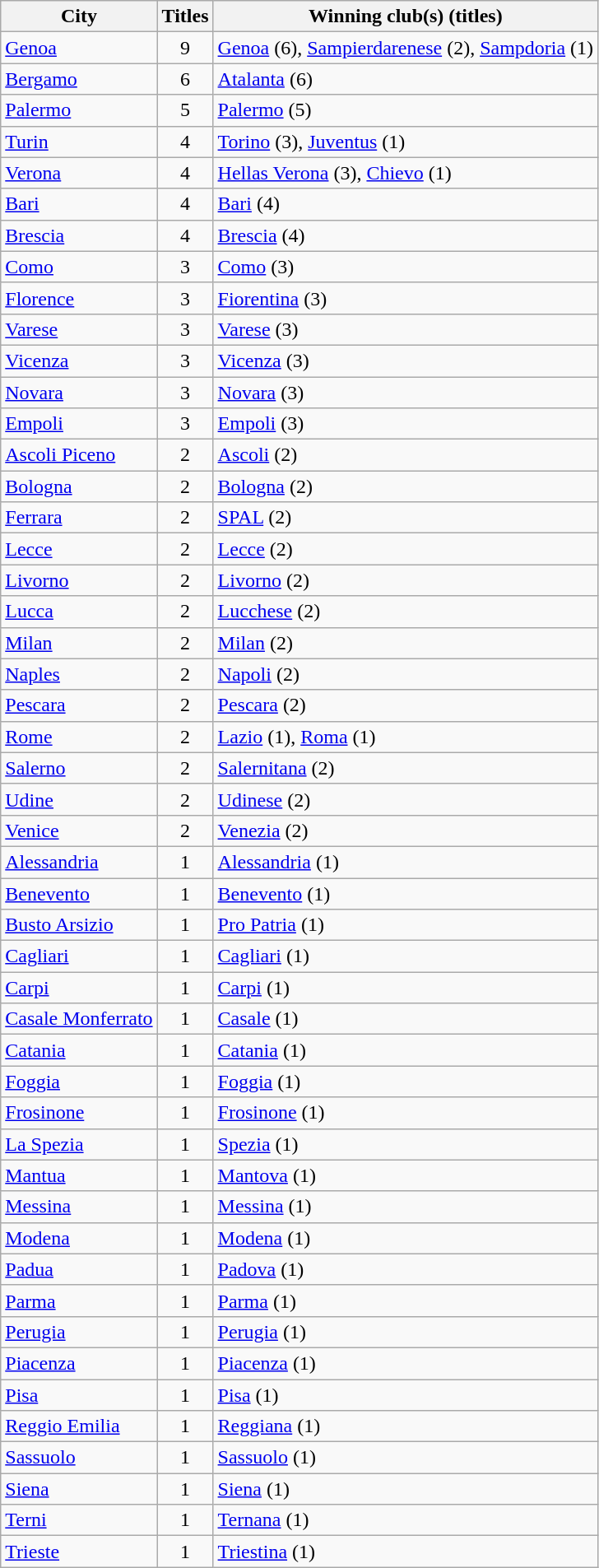<table class="wikitable">
<tr>
<th>City</th>
<th>Titles</th>
<th>Winning club(s) (titles)</th>
</tr>
<tr>
<td><a href='#'>Genoa</a></td>
<td style="text-align: center;">9</td>
<td><a href='#'>Genoa</a> (6), <a href='#'>Sampierdarenese</a> (2), <a href='#'>Sampdoria</a> (1)</td>
</tr>
<tr>
<td><a href='#'>Bergamo</a></td>
<td style="text-align: center;">6</td>
<td><a href='#'>Atalanta</a> (6)</td>
</tr>
<tr>
<td><a href='#'>Palermo</a></td>
<td style="text-align: center;">5</td>
<td><a href='#'>Palermo</a> (5)</td>
</tr>
<tr>
<td><a href='#'>Turin</a></td>
<td style="text-align: center;">4</td>
<td><a href='#'>Torino</a> (3), <a href='#'>Juventus</a> (1)</td>
</tr>
<tr>
<td><a href='#'>Verona</a></td>
<td style="text-align: center;">4</td>
<td><a href='#'>Hellas Verona</a> (3), <a href='#'>Chievo</a> (1)</td>
</tr>
<tr>
<td><a href='#'>Bari</a></td>
<td style="text-align: center;">4</td>
<td><a href='#'>Bari</a> (4)</td>
</tr>
<tr>
<td><a href='#'>Brescia</a></td>
<td style="text-align: center;">4</td>
<td><a href='#'>Brescia</a> (4)</td>
</tr>
<tr>
<td><a href='#'>Como</a></td>
<td style="text-align: center;">3</td>
<td><a href='#'>Como</a> (3)</td>
</tr>
<tr>
<td><a href='#'>Florence</a></td>
<td style="text-align: center;">3</td>
<td><a href='#'>Fiorentina</a> (3)</td>
</tr>
<tr>
<td><a href='#'>Varese</a></td>
<td style="text-align: center;">3</td>
<td><a href='#'>Varese</a> (3)</td>
</tr>
<tr>
<td><a href='#'>Vicenza</a></td>
<td style="text-align: center;">3</td>
<td><a href='#'>Vicenza</a> (3)</td>
</tr>
<tr>
<td><a href='#'>Novara</a></td>
<td style="text-align: center;">3</td>
<td><a href='#'>Novara</a> (3)</td>
</tr>
<tr>
<td><a href='#'>Empoli</a></td>
<td style="text-align: center;">3</td>
<td><a href='#'>Empoli</a> (3)</td>
</tr>
<tr>
<td><a href='#'>Ascoli Piceno</a></td>
<td style="text-align: center;">2</td>
<td><a href='#'>Ascoli</a> (2)</td>
</tr>
<tr>
<td><a href='#'>Bologna</a></td>
<td style="text-align: center;">2</td>
<td><a href='#'>Bologna</a> (2)</td>
</tr>
<tr>
<td><a href='#'>Ferrara</a></td>
<td style="text-align: center;">2</td>
<td><a href='#'>SPAL</a> (2)</td>
</tr>
<tr>
<td><a href='#'>Lecce</a></td>
<td style="text-align: center;">2</td>
<td><a href='#'>Lecce</a> (2)</td>
</tr>
<tr>
<td><a href='#'>Livorno</a></td>
<td style="text-align: center;">2</td>
<td><a href='#'>Livorno</a> (2)</td>
</tr>
<tr>
<td><a href='#'>Lucca</a></td>
<td style="text-align: center;">2</td>
<td><a href='#'>Lucchese</a> (2)</td>
</tr>
<tr>
<td><a href='#'>Milan</a></td>
<td style="text-align: center;">2</td>
<td><a href='#'>Milan</a> (2)</td>
</tr>
<tr>
<td><a href='#'>Naples</a></td>
<td style="text-align: center;">2</td>
<td><a href='#'>Napoli</a> (2)</td>
</tr>
<tr>
<td><a href='#'>Pescara</a></td>
<td style="text-align: center;">2</td>
<td><a href='#'>Pescara</a> (2)</td>
</tr>
<tr>
<td><a href='#'>Rome</a></td>
<td style="text-align: center;">2</td>
<td><a href='#'>Lazio</a> (1), <a href='#'>Roma</a> (1)</td>
</tr>
<tr>
<td><a href='#'>Salerno</a></td>
<td style="text-align: center;">2</td>
<td><a href='#'>Salernitana</a> (2)</td>
</tr>
<tr>
<td><a href='#'>Udine</a></td>
<td style="text-align: center;">2</td>
<td><a href='#'>Udinese</a> (2)</td>
</tr>
<tr>
<td><a href='#'>Venice</a></td>
<td style="text-align: center;">2</td>
<td><a href='#'>Venezia</a> (2)</td>
</tr>
<tr>
<td><a href='#'>Alessandria</a></td>
<td style="text-align: center;">1</td>
<td><a href='#'>Alessandria</a> (1)</td>
</tr>
<tr>
<td><a href='#'>Benevento</a></td>
<td style="text-align: center;">1</td>
<td><a href='#'>Benevento</a> (1)</td>
</tr>
<tr>
<td><a href='#'>Busto Arsizio</a></td>
<td style="text-align: center;">1</td>
<td><a href='#'>Pro Patria</a> (1)</td>
</tr>
<tr>
<td><a href='#'>Cagliari</a></td>
<td style="text-align: center;">1</td>
<td><a href='#'>Cagliari</a> (1)</td>
</tr>
<tr>
<td><a href='#'>Carpi</a></td>
<td style="text-align: center;">1</td>
<td><a href='#'>Carpi</a> (1)</td>
</tr>
<tr>
<td><a href='#'>Casale Monferrato</a></td>
<td style="text-align: center;">1</td>
<td><a href='#'>Casale</a> (1)</td>
</tr>
<tr>
<td><a href='#'>Catania</a></td>
<td style="text-align: center;">1</td>
<td><a href='#'>Catania</a> (1)</td>
</tr>
<tr>
<td><a href='#'>Foggia</a></td>
<td style="text-align: center;">1</td>
<td><a href='#'>Foggia</a> (1)</td>
</tr>
<tr>
<td><a href='#'>Frosinone</a></td>
<td style="text-align: center;">1</td>
<td><a href='#'>Frosinone</a> (1)</td>
</tr>
<tr>
<td><a href='#'>La Spezia</a></td>
<td style="text-align: center;">1</td>
<td><a href='#'>Spezia</a> (1)</td>
</tr>
<tr>
<td><a href='#'>Mantua</a></td>
<td style="text-align: center;">1</td>
<td><a href='#'>Mantova</a> (1)</td>
</tr>
<tr>
<td><a href='#'>Messina</a></td>
<td style="text-align: center;">1</td>
<td><a href='#'>Messina</a> (1)</td>
</tr>
<tr>
<td><a href='#'>Modena</a></td>
<td style="text-align: center;">1</td>
<td><a href='#'>Modena</a> (1)</td>
</tr>
<tr>
<td><a href='#'>Padua</a></td>
<td style="text-align: center;">1</td>
<td><a href='#'>Padova</a> (1)</td>
</tr>
<tr>
<td><a href='#'>Parma</a></td>
<td style="text-align: center;">1</td>
<td><a href='#'>Parma</a> (1)</td>
</tr>
<tr>
<td><a href='#'>Perugia</a></td>
<td style="text-align: center;">1</td>
<td><a href='#'>Perugia</a> (1)</td>
</tr>
<tr>
<td><a href='#'>Piacenza</a></td>
<td style="text-align: center;">1</td>
<td><a href='#'>Piacenza</a> (1)</td>
</tr>
<tr>
<td><a href='#'>Pisa</a></td>
<td style="text-align: center;">1</td>
<td><a href='#'>Pisa</a> (1)</td>
</tr>
<tr>
<td><a href='#'>Reggio Emilia</a></td>
<td style="text-align: center;">1</td>
<td><a href='#'>Reggiana</a> (1)</td>
</tr>
<tr>
<td><a href='#'>Sassuolo</a></td>
<td style="text-align: center;">1</td>
<td><a href='#'>Sassuolo</a> (1)</td>
</tr>
<tr>
<td><a href='#'>Siena</a></td>
<td style="text-align: center;">1</td>
<td><a href='#'>Siena</a> (1)</td>
</tr>
<tr>
<td><a href='#'>Terni</a></td>
<td style="text-align: center;">1</td>
<td><a href='#'>Ternana</a> (1)</td>
</tr>
<tr>
<td><a href='#'>Trieste</a></td>
<td style="text-align: center;">1</td>
<td><a href='#'>Triestina</a> (1)</td>
</tr>
</table>
